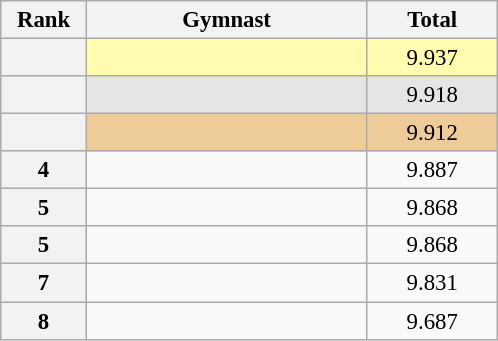<table class="wikitable sortable" style="text-align:center; font-size:95%">
<tr>
<th scope="col" style="width:50px;">Rank</th>
<th scope="col" style="width:180px;">Gymnast</th>
<th scope="col" style="width:80px;">Total</th>
</tr>
<tr style="background:#fffcaf;">
<th scope=row style="text-align:center"></th>
<td style="text-align:left;"></td>
<td>9.937</td>
</tr>
<tr style="background:#e5e5e5;">
<th scope=row style="text-align:center"></th>
<td style="text-align:left;"></td>
<td>9.918</td>
</tr>
<tr style="background:#ec9;">
<th scope=row style="text-align:center"></th>
<td style="text-align:left;"></td>
<td>9.912</td>
</tr>
<tr>
<th scope=row style="text-align:center">4</th>
<td style="text-align:left;"></td>
<td>9.887</td>
</tr>
<tr>
<th scope=row style="text-align:center">5</th>
<td style="text-align:left;"></td>
<td>9.868</td>
</tr>
<tr>
<th scope=row style="text-align:center">5</th>
<td style="text-align:left;"></td>
<td>9.868</td>
</tr>
<tr>
<th scope=row style="text-align:center">7</th>
<td style="text-align:left;"></td>
<td>9.831</td>
</tr>
<tr>
<th scope=row style="text-align:center">8</th>
<td style="text-align:left;"></td>
<td>9.687</td>
</tr>
</table>
